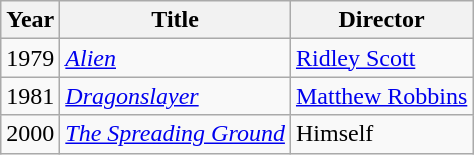<table class="wikitable">
<tr>
<th>Year</th>
<th>Title</th>
<th>Director</th>
</tr>
<tr>
<td>1979</td>
<td><em><a href='#'>Alien</a></em></td>
<td><a href='#'>Ridley Scott</a></td>
</tr>
<tr>
<td>1981</td>
<td><em><a href='#'>Dragonslayer</a></em></td>
<td><a href='#'>Matthew Robbins</a></td>
</tr>
<tr>
<td>2000</td>
<td><em><a href='#'>The Spreading Ground</a></em></td>
<td>Himself</td>
</tr>
</table>
